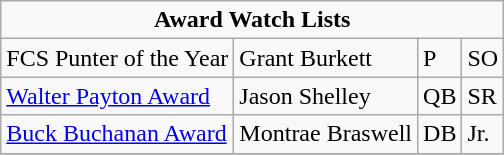<table class="wikitable" style="display: inline-table;">
<tr>
<td align="center" Colspan="4"><strong>Award Watch Lists</strong><br></td>
</tr>
<tr>
<td>FCS Punter of the Year</td>
<td>Grant Burkett</td>
<td>P</td>
<td>SO</td>
</tr>
<tr>
<td><a href='#'>Walter Payton Award</a></td>
<td>Jason Shelley</td>
<td>QB</td>
<td>SR</td>
</tr>
<tr>
<td><a href='#'>Buck Buchanan Award</a></td>
<td>Montrae Braswell</td>
<td>DB</td>
<td>Jr.</td>
</tr>
<tr>
</tr>
</table>
